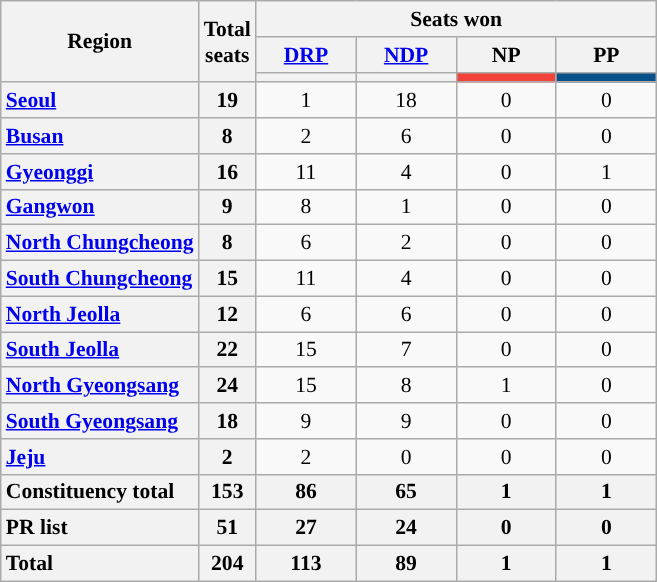<table class="wikitable" style="text-align:center; font-size: 0.9em">
<tr>
<th rowspan="3">Region</th>
<th rowspan="3">Total<br>seats</th>
<th colspan="4">Seats won</th>
</tr>
<tr>
<th class="unsortable" style="width:60px"><a href='#'>DRP</a></th>
<th class="unsortable" style="width:60px"><a href='#'>NDP</a></th>
<th class="unsortable" style="width:60px">NP</th>
<th class="unsortable" style="width:60px">PP</th>
</tr>
<tr>
<th style="background:"></th>
<th style="background:"></th>
<th style="background:#F1433A"></th>
<th style="background:#08508A"></th>
</tr>
<tr>
<th style="text-align: left"><a href='#'>Seoul</a></th>
<th>19</th>
<td>1</td>
<td>18</td>
<td>0</td>
<td>0</td>
</tr>
<tr>
<th style="text-align: left"><a href='#'>Busan</a></th>
<th>8</th>
<td>2</td>
<td>6</td>
<td>0</td>
<td>0</td>
</tr>
<tr>
<th style="text-align: left"><a href='#'>Gyeonggi</a></th>
<th>16</th>
<td>11</td>
<td>4</td>
<td>0</td>
<td>1</td>
</tr>
<tr>
<th style="text-align: left"><a href='#'>Gangwon</a></th>
<th>9</th>
<td>8</td>
<td>1</td>
<td>0</td>
<td>0</td>
</tr>
<tr>
<th style="text-align: left"><a href='#'>North Chungcheong</a></th>
<th>8</th>
<td>6</td>
<td>2</td>
<td>0</td>
<td>0</td>
</tr>
<tr>
<th style="text-align: left"><a href='#'>South Chungcheong</a></th>
<th>15</th>
<td>11</td>
<td>4</td>
<td>0</td>
<td>0</td>
</tr>
<tr>
<th style="text-align: left"><a href='#'>North Jeolla</a></th>
<th>12</th>
<td>6</td>
<td>6</td>
<td>0</td>
<td>0</td>
</tr>
<tr>
<th style="text-align: left"><a href='#'>South Jeolla</a></th>
<th>22</th>
<td>15</td>
<td>7</td>
<td>0</td>
<td>0</td>
</tr>
<tr>
<th style="text-align: left"><a href='#'>North Gyeongsang</a></th>
<th>24</th>
<td>15</td>
<td>8</td>
<td>1</td>
<td>0</td>
</tr>
<tr>
<th style="text-align: left"><a href='#'>South Gyeongsang</a></th>
<th>18</th>
<td>9</td>
<td>9</td>
<td>0</td>
<td>0</td>
</tr>
<tr>
<th style="text-align: left"><a href='#'>Jeju</a></th>
<th>2</th>
<td>2</td>
<td>0</td>
<td>0</td>
<td>0</td>
</tr>
<tr class="sortbottom">
<th style="text-align: left">Constituency total</th>
<th>153</th>
<th>86</th>
<th>65</th>
<th>1</th>
<th>1</th>
</tr>
<tr>
<th style="text-align: left">PR list</th>
<th>51</th>
<th>27</th>
<th>24</th>
<th>0</th>
<th>0</th>
</tr>
<tr>
<th style="text-align: left">Total</th>
<th>204</th>
<th>113</th>
<th>89</th>
<th>1</th>
<th>1</th>
</tr>
</table>
